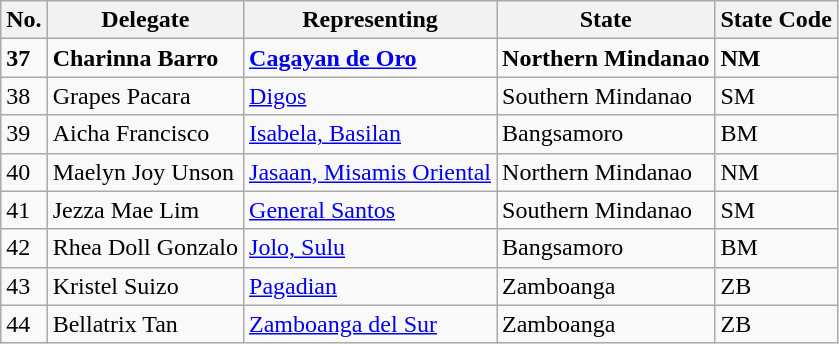<table class="sortable wikitable">
<tr>
<th>No.</th>
<th>Delegate</th>
<th>Representing</th>
<th>State</th>
<th>State Code</th>
</tr>
<tr>
<td><strong>37</strong></td>
<td><strong>Charinna Barro</strong></td>
<td><strong><a href='#'>Cagayan de Oro</a></strong></td>
<td><strong>Northern Mindanao</strong></td>
<td><strong>NM</strong></td>
</tr>
<tr>
<td>38</td>
<td>Grapes Pacara</td>
<td><a href='#'>Digos</a></td>
<td>Southern Mindanao</td>
<td>SM</td>
</tr>
<tr>
<td>39</td>
<td>Aicha Francisco</td>
<td><a href='#'>Isabela, Basilan</a></td>
<td>Bangsamoro</td>
<td>BM</td>
</tr>
<tr>
<td>40</td>
<td>Maelyn Joy Unson</td>
<td><a href='#'>Jasaan, Misamis Oriental</a></td>
<td>Northern Mindanao</td>
<td>NM</td>
</tr>
<tr>
<td>41</td>
<td>Jezza Mae Lim</td>
<td><a href='#'>General Santos</a></td>
<td>Southern Mindanao</td>
<td>SM</td>
</tr>
<tr>
<td>42</td>
<td>Rhea Doll Gonzalo</td>
<td><a href='#'>Jolo, Sulu</a></td>
<td>Bangsamoro</td>
<td>BM</td>
</tr>
<tr>
<td>43</td>
<td>Kristel Suizo</td>
<td><a href='#'>Pagadian</a></td>
<td>Zamboanga</td>
<td>ZB</td>
</tr>
<tr>
<td>44</td>
<td>Bellatrix Tan</td>
<td><a href='#'>Zamboanga del Sur</a></td>
<td>Zamboanga</td>
<td>ZB</td>
</tr>
</table>
